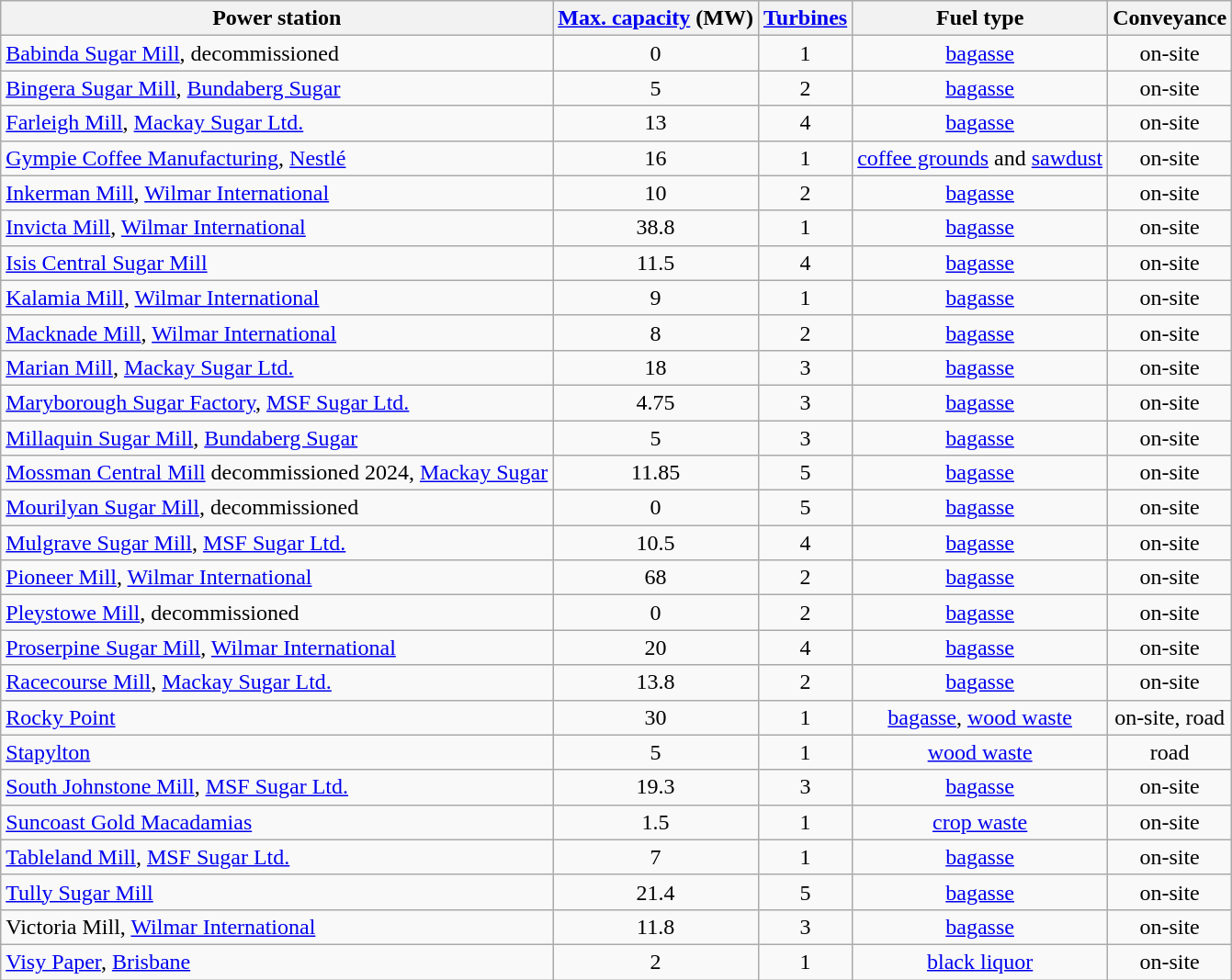<table class="wikitable sortable" style="text-align: center">
<tr>
<th>Power station</th>
<th><a href='#'>Max. capacity</a> (MW)</th>
<th><a href='#'>Turbines</a></th>
<th>Fuel type</th>
<th>Conveyance</th>
</tr>
<tr>
<td align="left"><a href='#'>Babinda Sugar Mill</a>, decommissioned</td>
<td>0</td>
<td>1</td>
<td><a href='#'>bagasse</a></td>
<td>on-site</td>
</tr>
<tr>
<td align="left"><a href='#'>Bingera Sugar Mill</a>, <a href='#'>Bundaberg Sugar</a></td>
<td>5</td>
<td>2</td>
<td><a href='#'>bagasse</a></td>
<td>on-site</td>
</tr>
<tr>
<td align="left"><a href='#'>Farleigh Mill</a>, <a href='#'>Mackay Sugar Ltd.</a></td>
<td>13</td>
<td>4</td>
<td><a href='#'>bagasse</a></td>
<td>on-site</td>
</tr>
<tr>
<td align="left"><a href='#'>Gympie Coffee Manufacturing</a>, <a href='#'>Nestlé</a></td>
<td>16</td>
<td>1</td>
<td><a href='#'>coffee grounds</a> and <a href='#'>sawdust</a></td>
<td>on-site</td>
</tr>
<tr>
<td align="left"><a href='#'>Inkerman Mill</a>, <a href='#'>Wilmar International</a></td>
<td>10</td>
<td>2</td>
<td><a href='#'>bagasse</a></td>
<td>on-site</td>
</tr>
<tr>
<td align="left"><a href='#'>Invicta Mill</a>, <a href='#'>Wilmar International</a></td>
<td>38.8</td>
<td>1</td>
<td><a href='#'>bagasse</a></td>
<td>on-site</td>
</tr>
<tr>
<td align="left"><a href='#'>Isis Central Sugar Mill</a></td>
<td>11.5</td>
<td>4</td>
<td><a href='#'>bagasse</a></td>
<td>on-site</td>
</tr>
<tr>
<td align="left"><a href='#'>Kalamia Mill</a>, <a href='#'>Wilmar International</a></td>
<td>9</td>
<td>1</td>
<td><a href='#'>bagasse</a></td>
<td>on-site</td>
</tr>
<tr>
<td align="left"><a href='#'>Macknade Mill</a>, <a href='#'>Wilmar International</a></td>
<td>8</td>
<td>2</td>
<td><a href='#'>bagasse</a></td>
<td>on-site</td>
</tr>
<tr>
<td align="left"><a href='#'>Marian Mill</a>, <a href='#'>Mackay Sugar Ltd.</a></td>
<td>18</td>
<td>3</td>
<td><a href='#'>bagasse</a></td>
<td>on-site</td>
</tr>
<tr>
<td align="left"><a href='#'>Maryborough Sugar Factory</a>, <a href='#'>MSF Sugar Ltd.</a></td>
<td>4.75</td>
<td>3</td>
<td><a href='#'>bagasse</a></td>
<td>on-site</td>
</tr>
<tr>
<td align="left"><a href='#'>Millaquin Sugar Mill</a>, <a href='#'>Bundaberg Sugar</a></td>
<td>5</td>
<td>3</td>
<td><a href='#'>bagasse</a></td>
<td>on-site</td>
</tr>
<tr>
<td align="left"><a href='#'>Mossman Central Mill</a> decommissioned 2024, <a href='#'>Mackay Sugar</a></td>
<td>11.85</td>
<td>5</td>
<td><a href='#'>bagasse</a></td>
<td>on-site</td>
</tr>
<tr>
<td align="left"><a href='#'>Mourilyan Sugar Mill</a>, decommissioned</td>
<td>0</td>
<td>5</td>
<td><a href='#'>bagasse</a></td>
<td>on-site</td>
</tr>
<tr>
<td align="left"><a href='#'>Mulgrave Sugar Mill</a>, <a href='#'>MSF Sugar Ltd.</a></td>
<td>10.5</td>
<td>4</td>
<td><a href='#'>bagasse</a></td>
<td>on-site</td>
</tr>
<tr>
<td align="left"><a href='#'>Pioneer Mill</a>, <a href='#'>Wilmar International</a></td>
<td>68</td>
<td>2</td>
<td><a href='#'>bagasse</a></td>
<td>on-site</td>
</tr>
<tr>
<td align="left"><a href='#'>Pleystowe Mill</a>, decommissioned</td>
<td>0</td>
<td>2</td>
<td><a href='#'>bagasse</a></td>
<td>on-site</td>
</tr>
<tr>
<td align="left"><a href='#'>Proserpine Sugar Mill</a>, <a href='#'>Wilmar International</a></td>
<td>20</td>
<td>4</td>
<td><a href='#'>bagasse</a></td>
<td>on-site</td>
</tr>
<tr>
<td align="left"><a href='#'>Racecourse Mill</a>, <a href='#'>Mackay Sugar Ltd.</a></td>
<td>13.8</td>
<td>2</td>
<td><a href='#'>bagasse</a></td>
<td>on-site</td>
</tr>
<tr>
<td align="left"><a href='#'>Rocky Point</a></td>
<td>30</td>
<td>1</td>
<td><a href='#'>bagasse</a>, <a href='#'>wood waste</a></td>
<td>on-site, road</td>
</tr>
<tr>
<td align="left"><a href='#'>Stapylton</a></td>
<td>5</td>
<td>1</td>
<td><a href='#'>wood waste</a></td>
<td>road</td>
</tr>
<tr>
<td align="left"><a href='#'>South Johnstone Mill</a>, <a href='#'>MSF Sugar Ltd.</a></td>
<td>19.3</td>
<td>3</td>
<td><a href='#'>bagasse</a></td>
<td>on-site</td>
</tr>
<tr>
<td align="left"><a href='#'>Suncoast Gold Macadamias</a></td>
<td>1.5</td>
<td>1</td>
<td><a href='#'>crop waste</a></td>
<td>on-site</td>
</tr>
<tr>
<td align="left"><a href='#'>Tableland Mill</a>, <a href='#'>MSF Sugar Ltd.</a></td>
<td>7</td>
<td>1</td>
<td><a href='#'>bagasse</a></td>
<td>on-site</td>
</tr>
<tr>
<td align="left"><a href='#'>Tully Sugar Mill</a></td>
<td>21.4</td>
<td>5</td>
<td><a href='#'>bagasse</a></td>
<td>on-site</td>
</tr>
<tr>
<td align="left">Victoria Mill, <a href='#'>Wilmar International</a></td>
<td>11.8</td>
<td>3</td>
<td><a href='#'>bagasse</a></td>
<td>on-site</td>
</tr>
<tr>
<td align="left"><a href='#'>Visy Paper</a>, <a href='#'>Brisbane</a></td>
<td>2</td>
<td>1</td>
<td><a href='#'>black liquor</a></td>
<td>on-site</td>
</tr>
</table>
